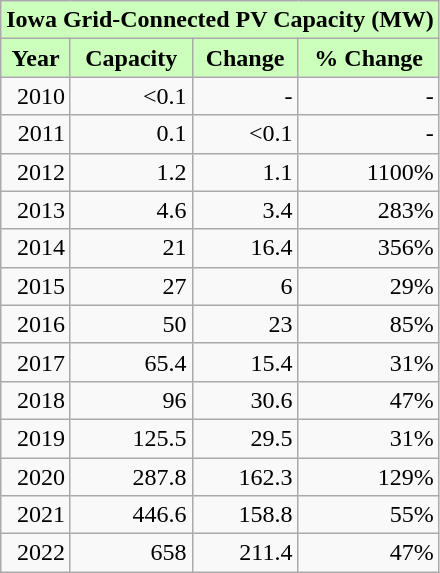<table class="wikitable" style="text-align:right;">
<tr>
<th colspan="4" style="background-color: #cfb;">Iowa Grid-Connected PV Capacity (MW)</th>
</tr>
<tr>
<th style="background-color: #cfb;">Year</th>
<th style="background-color: #cfb;">Capacity</th>
<th style="background-color: #cfb;">Change</th>
<th style="background-color: #cfb;">% Change</th>
</tr>
<tr align=right>
<td>2010</td>
<td><0.1</td>
<td>-</td>
<td>-</td>
</tr>
<tr align=right>
<td>2011</td>
<td>0.1</td>
<td><0.1</td>
<td>-</td>
</tr>
<tr>
<td>2012</td>
<td>1.2</td>
<td>1.1</td>
<td>1100%</td>
</tr>
<tr>
<td>2013</td>
<td>4.6</td>
<td>3.4</td>
<td>283%</td>
</tr>
<tr>
<td>2014</td>
<td>21</td>
<td>16.4</td>
<td>356%</td>
</tr>
<tr>
<td>2015</td>
<td>27</td>
<td>6</td>
<td>29%</td>
</tr>
<tr>
<td>2016</td>
<td>50</td>
<td>23</td>
<td>85%</td>
</tr>
<tr>
<td>2017</td>
<td>65.4</td>
<td>15.4</td>
<td>31%</td>
</tr>
<tr>
<td>2018</td>
<td>96</td>
<td>30.6</td>
<td>47%</td>
</tr>
<tr>
<td>2019</td>
<td>125.5</td>
<td>29.5</td>
<td>31%</td>
</tr>
<tr>
<td>2020</td>
<td>287.8</td>
<td>162.3</td>
<td>129%</td>
</tr>
<tr>
<td>2021</td>
<td>446.6</td>
<td>158.8</td>
<td>55%</td>
</tr>
<tr>
<td>2022</td>
<td>658</td>
<td>211.4</td>
<td>47%</td>
</tr>
</table>
